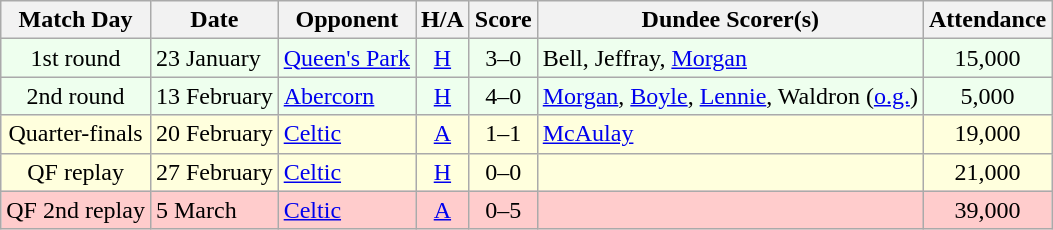<table class="wikitable" style="text-align:center">
<tr>
<th>Match Day</th>
<th>Date</th>
<th>Opponent</th>
<th>H/A</th>
<th>Score</th>
<th>Dundee Scorer(s)</th>
<th>Attendance</th>
</tr>
<tr bgcolor="#EEFFEE">
<td>1st round</td>
<td align="left">23 January</td>
<td align="left"><a href='#'>Queen's Park</a></td>
<td><a href='#'>H</a></td>
<td>3–0</td>
<td align="left">Bell, Jeffray, <a href='#'>Morgan</a></td>
<td>15,000</td>
</tr>
<tr bgcolor="#EEFFEE">
<td>2nd round</td>
<td align="left">13 February</td>
<td align="left"><a href='#'>Abercorn</a></td>
<td><a href='#'>H</a></td>
<td>4–0</td>
<td align="left"><a href='#'>Morgan</a>, <a href='#'>Boyle</a>, <a href='#'>Lennie</a>, Waldron (<a href='#'>o.g.</a>)</td>
<td>5,000</td>
</tr>
<tr bgcolor="#FFFFDD">
<td>Quarter-finals</td>
<td align="left">20 February</td>
<td align="left"><a href='#'>Celtic</a></td>
<td><a href='#'>A</a></td>
<td>1–1</td>
<td align="left"><a href='#'>McAulay</a></td>
<td>19,000</td>
</tr>
<tr bgcolor="#FFFFDD">
<td>QF replay</td>
<td align="left">27 February</td>
<td align="left"><a href='#'>Celtic</a></td>
<td><a href='#'>H</a></td>
<td>0–0</td>
<td align="left"></td>
<td>21,000</td>
</tr>
<tr bgcolor="#FFCCCC">
<td>QF 2nd replay</td>
<td align="left">5 March</td>
<td align="left"><a href='#'>Celtic</a></td>
<td><a href='#'>A</a></td>
<td>0–5</td>
<td align="left"></td>
<td>39,000</td>
</tr>
</table>
